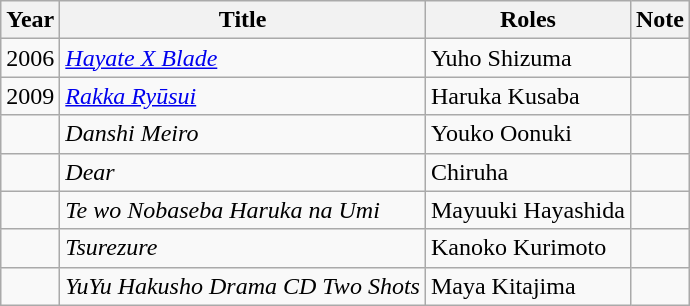<table class="wikitable sortable">
<tr>
<th>Year</th>
<th>Title</th>
<th>Roles</th>
<th>Note</th>
</tr>
<tr>
<td>2006</td>
<td><em><a href='#'>Hayate X Blade</a></em></td>
<td>Yuho Shizuma</td>
<td></td>
</tr>
<tr>
<td>2009</td>
<td><em><a href='#'>Rakka Ryūsui</a></em></td>
<td>Haruka Kusaba</td>
<td></td>
</tr>
<tr>
<td></td>
<td><em>Danshi Meiro</em></td>
<td>Youko Oonuki</td>
<td></td>
</tr>
<tr>
<td></td>
<td><em>Dear</em></td>
<td>Chiruha</td>
<td></td>
</tr>
<tr>
<td></td>
<td><em>Te wo Nobaseba Haruka na Umi</em></td>
<td>Mayuuki Hayashida</td>
<td></td>
</tr>
<tr>
<td></td>
<td><em>Tsurezure</em></td>
<td>Kanoko Kurimoto</td>
<td></td>
</tr>
<tr>
<td></td>
<td><em>YuYu Hakusho Drama CD Two Shots</em></td>
<td>Maya Kitajima</td>
<td></td>
</tr>
</table>
